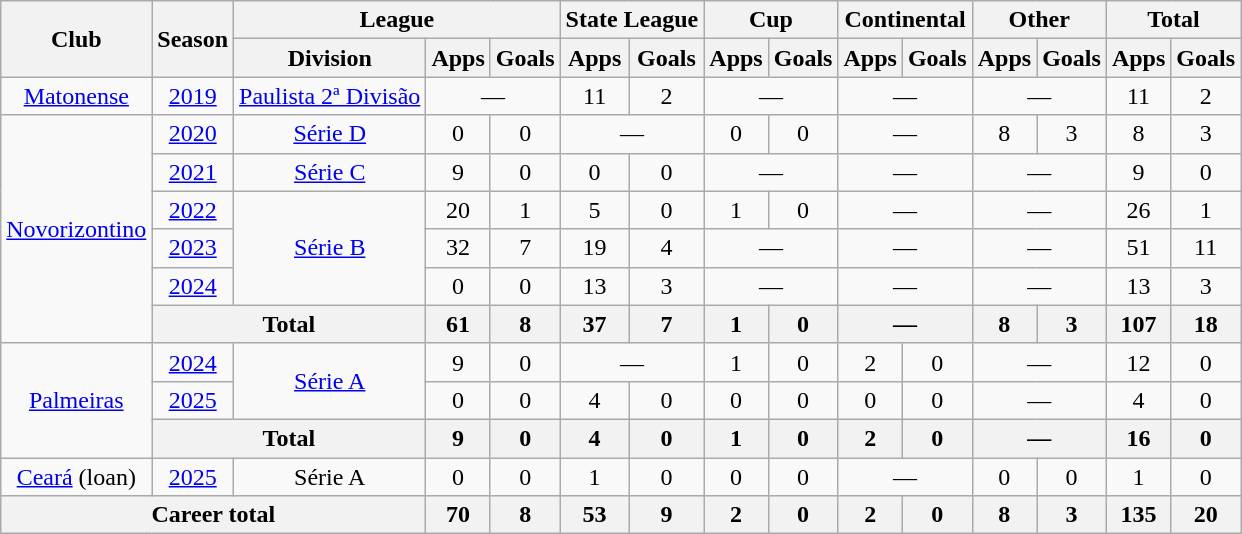<table class="wikitable" style="text-align: center">
<tr>
<th rowspan="2">Club</th>
<th rowspan="2">Season</th>
<th colspan="3">League</th>
<th colspan="2">State League</th>
<th colspan="2">Cup</th>
<th colspan="2">Continental</th>
<th colspan="2">Other</th>
<th colspan="2">Total</th>
</tr>
<tr>
<th>Division</th>
<th>Apps</th>
<th>Goals</th>
<th>Apps</th>
<th>Goals</th>
<th>Apps</th>
<th>Goals</th>
<th>Apps</th>
<th>Goals</th>
<th>Apps</th>
<th>Goals</th>
<th>Apps</th>
<th>Goals</th>
</tr>
<tr>
<td><a href='#'>Matonense</a></td>
<td><a href='#'>2019</a></td>
<td><a href='#'>Paulista 2ª Divisão</a></td>
<td colspan="2">—</td>
<td>11</td>
<td>2</td>
<td colspan="2">—</td>
<td colspan="2">—</td>
<td colspan="2">—</td>
<td>11</td>
<td>2</td>
</tr>
<tr>
<td rowspan="6"><a href='#'>Novorizontino</a></td>
<td><a href='#'>2020</a></td>
<td><a href='#'>Série D</a></td>
<td>0</td>
<td>0</td>
<td colspan="2">—</td>
<td>0</td>
<td>0</td>
<td colspan="2">—</td>
<td>8</td>
<td>3</td>
<td>8</td>
<td>3</td>
</tr>
<tr>
<td><a href='#'>2021</a></td>
<td><a href='#'>Série C</a></td>
<td>9</td>
<td>0</td>
<td>0</td>
<td>0</td>
<td colspan="2">—</td>
<td colspan="2">—</td>
<td colspan="2">—</td>
<td>9</td>
<td>0</td>
</tr>
<tr>
<td><a href='#'>2022</a></td>
<td rowspan="3"><a href='#'>Série B</a></td>
<td>20</td>
<td>1</td>
<td>5</td>
<td>0</td>
<td>1</td>
<td>0</td>
<td colspan="2">—</td>
<td colspan="2">—</td>
<td>26</td>
<td>1</td>
</tr>
<tr>
<td><a href='#'>2023</a></td>
<td>32</td>
<td>7</td>
<td>19</td>
<td>4</td>
<td colspan="2">—</td>
<td colspan="2">—</td>
<td colspan="2">—</td>
<td>51</td>
<td>11</td>
</tr>
<tr>
<td><a href='#'>2024</a></td>
<td>0</td>
<td>0</td>
<td>13</td>
<td>3</td>
<td colspan="2">—</td>
<td colspan="2">—</td>
<td colspan="2">—</td>
<td>13</td>
<td>3</td>
</tr>
<tr>
<th colspan="2">Total</th>
<th>61</th>
<th>8</th>
<th>37</th>
<th>7</th>
<th>1</th>
<th>0</th>
<th colspan="2">—</th>
<th>8</th>
<th>3</th>
<th>107</th>
<th>18</th>
</tr>
<tr>
<td rowspan="3"><a href='#'>Palmeiras</a></td>
<td><a href='#'>2024</a></td>
<td rowspan="2"><a href='#'>Série A</a></td>
<td>9</td>
<td>0</td>
<td colspan="2">—</td>
<td>1</td>
<td>0</td>
<td>2</td>
<td>0</td>
<td colspan="2">—</td>
<td>12</td>
<td>0</td>
</tr>
<tr>
<td><a href='#'>2025</a></td>
<td>0</td>
<td>0</td>
<td>4</td>
<td>0</td>
<td>0</td>
<td>0</td>
<td>0</td>
<td>0</td>
<td colspan="2">—</td>
<td>4</td>
<td>0</td>
</tr>
<tr>
<th colspan="2">Total</th>
<th>9</th>
<th>0</th>
<th>4</th>
<th>0</th>
<th>1</th>
<th>0</th>
<th>2</th>
<th>0</th>
<th colspan="2">—</th>
<th>16</th>
<th>0</th>
</tr>
<tr>
<td><a href='#'>Ceará</a> (loan)</td>
<td><a href='#'>2025</a></td>
<td>Série A</td>
<td>0</td>
<td>0</td>
<td>1</td>
<td>0</td>
<td>0</td>
<td>0</td>
<td colspan="2">—</td>
<td>0</td>
<td>0</td>
<td>1</td>
<td>0</td>
</tr>
<tr>
<th colspan="3"><strong>Career total</strong></th>
<th>70</th>
<th>8</th>
<th>53</th>
<th>9</th>
<th>2</th>
<th>0</th>
<th>2</th>
<th>0</th>
<th>8</th>
<th>3</th>
<th>135</th>
<th>20</th>
</tr>
</table>
